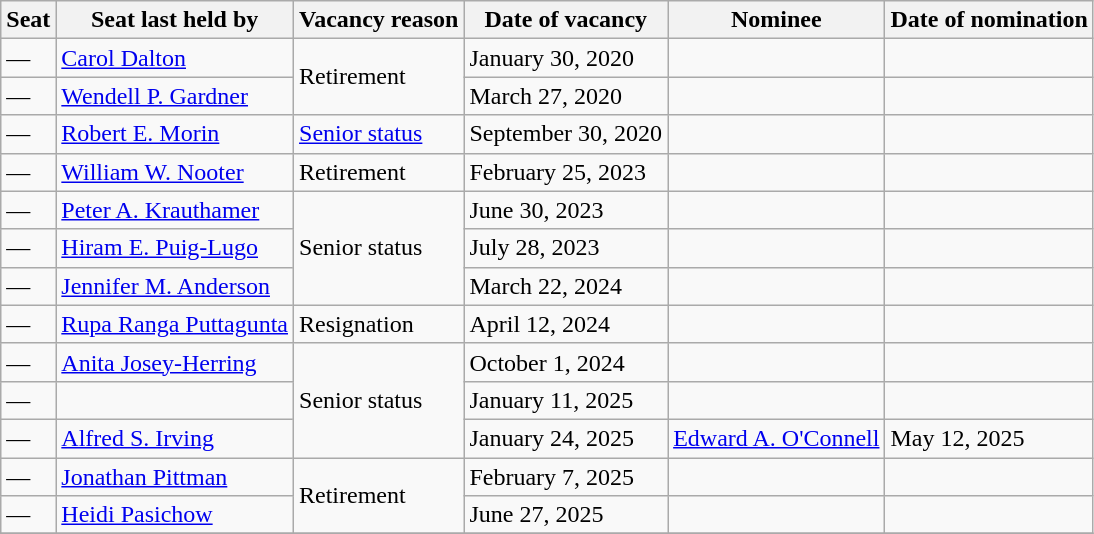<table class=wikitable>
<tr>
<th>Seat</th>
<th>Seat last held by</th>
<th>Vacancy reason</th>
<th>Date of vacancy</th>
<th>Nominee</th>
<th>Date of nomination</th>
</tr>
<tr>
<td>—</td>
<td><a href='#'>Carol Dalton</a></td>
<td rowspan=2>Retirement</td>
<td>January 30, 2020</td>
<td align=center></td>
<td align=center></td>
</tr>
<tr>
<td>—</td>
<td><a href='#'>Wendell P. Gardner</a></td>
<td>March 27, 2020</td>
<td align=center></td>
<td align=center></td>
</tr>
<tr>
<td>—</td>
<td><a href='#'>Robert E. Morin</a></td>
<td><a href='#'>Senior status</a></td>
<td>September 30, 2020</td>
<td align=center></td>
<td align=center></td>
</tr>
<tr>
<td>—</td>
<td><a href='#'>William W. Nooter</a></td>
<td>Retirement</td>
<td>February 25, 2023</td>
<td align=center></td>
<td align=center></td>
</tr>
<tr>
<td>—</td>
<td><a href='#'>Peter A. Krauthamer</a></td>
<td rowspan=3>Senior status</td>
<td>June 30, 2023</td>
<td align=center></td>
<td align=center></td>
</tr>
<tr>
<td>—</td>
<td><a href='#'>Hiram E. Puig-Lugo</a></td>
<td>July 28, 2023</td>
<td align=center></td>
<td align=center></td>
</tr>
<tr>
<td>—</td>
<td><a href='#'>Jennifer M. Anderson</a></td>
<td>March 22, 2024</td>
<td align=center></td>
<td align=center></td>
</tr>
<tr>
<td>—</td>
<td><a href='#'>Rupa Ranga Puttagunta</a></td>
<td>Resignation</td>
<td>April 12, 2024</td>
<td align=center></td>
<td align=center></td>
</tr>
<tr>
<td>—</td>
<td><a href='#'>Anita Josey-Herring</a></td>
<td rowspan=3>Senior status</td>
<td>October 1, 2024</td>
<td align=center></td>
<td align=center></td>
</tr>
<tr>
<td>—</td>
<td></td>
<td>January 11, 2025</td>
<td align=center></td>
<td align=center></td>
</tr>
<tr>
<td>—</td>
<td><a href='#'>Alfred S. Irving</a></td>
<td>January 24, 2025</td>
<td><a href='#'>Edward A. O'Connell</a></td>
<td>May 12, 2025</td>
</tr>
<tr>
<td>—</td>
<td><a href='#'>Jonathan Pittman</a></td>
<td rowspan=2>Retirement</td>
<td>February 7, 2025</td>
<td align=center></td>
<td align=center></td>
</tr>
<tr>
<td>—</td>
<td><a href='#'>Heidi Pasichow</a></td>
<td>June 27, 2025</td>
<td align=center></td>
<td align=center></td>
</tr>
<tr>
</tr>
</table>
